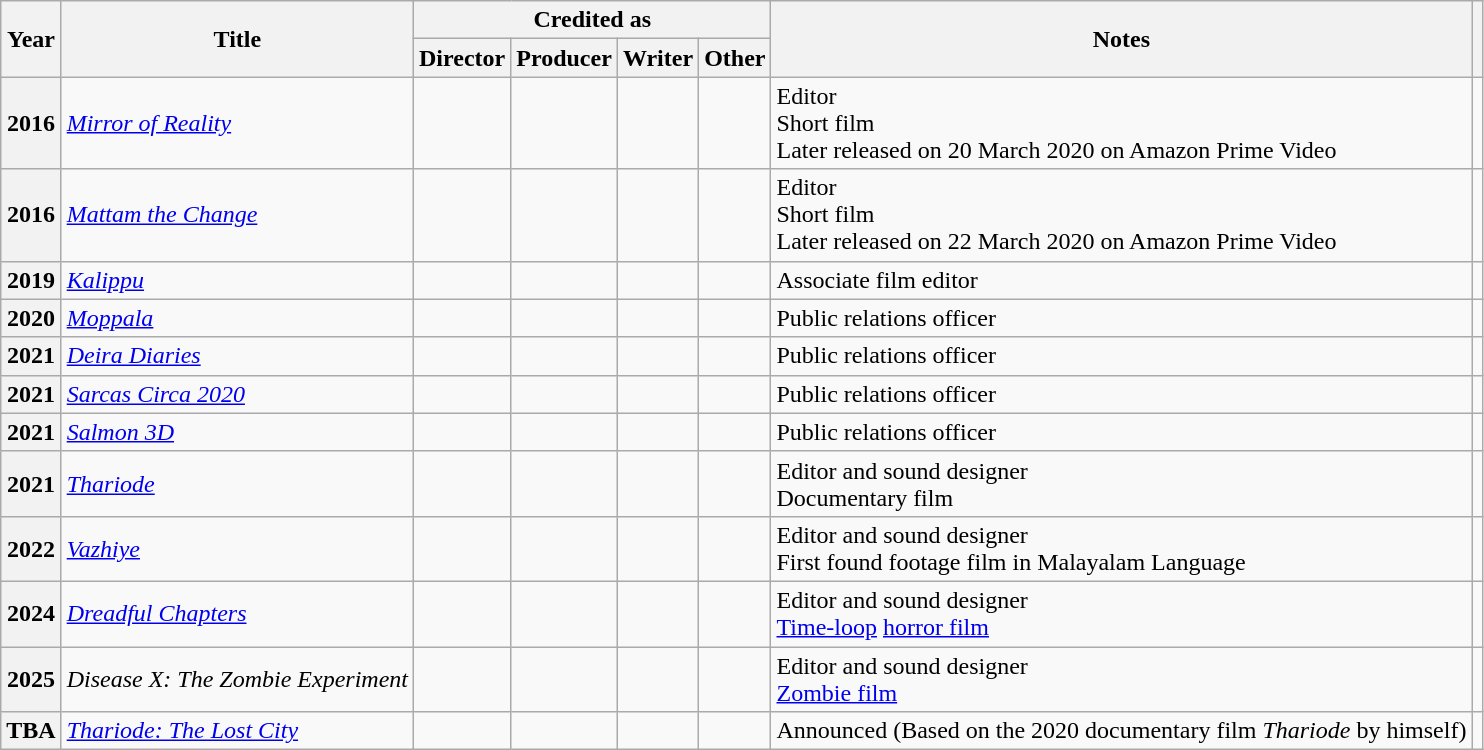<table class="wikitable sortable plainrowheaders">
<tr>
<th scope="col" rowspan="2">Year</th>
<th rowspan="2" scope="col">Title</th>
<th colspan="4" scope="col">Credited as</th>
<th rowspan="2" scope="col" class="unsortable">Notes</th>
<th rowspan="2" scope="col" class="unsortable"></th>
</tr>
<tr>
<th>Director</th>
<th>Producer</th>
<th>Writer</th>
<th>Other</th>
</tr>
<tr>
<th scope="row">2016</th>
<td><em><a href='#'>Mirror of Reality</a></em></td>
<td></td>
<td></td>
<td></td>
<td></td>
<td>Editor <br>Short film<br> Later released on 20 March 2020 on Amazon Prime Video</td>
<td style="text-align:center;"></td>
</tr>
<tr>
<th scope="row">2016</th>
<td><em><a href='#'>Mattam the Change</a></em></td>
<td></td>
<td></td>
<td></td>
<td></td>
<td>Editor <br>Short film<br> Later released on 22 March 2020 on Amazon Prime Video</td>
<td style="text-align:center;"></td>
</tr>
<tr>
<th scope="row">2019</th>
<td><em><a href='#'>Kalippu</a></em></td>
<td></td>
<td></td>
<td></td>
<td></td>
<td>Associate film editor</td>
<td style="text-align:center;"></td>
</tr>
<tr>
<th scope="row">2020</th>
<td><em><a href='#'>Moppala</a></em></td>
<td></td>
<td></td>
<td></td>
<td></td>
<td>Public relations officer</td>
<td style="text-align:center;"></td>
</tr>
<tr>
<th scope="row">2021</th>
<td><em><a href='#'>Deira Diaries</a></em></td>
<td></td>
<td></td>
<td></td>
<td></td>
<td>Public relations officer</td>
<td style="text-align:center;"></td>
</tr>
<tr>
<th scope="row">2021</th>
<td><em><a href='#'>Sarcas Circa 2020</a></em></td>
<td></td>
<td></td>
<td></td>
<td></td>
<td>Public relations officer</td>
<td style="text-align:center;"></td>
</tr>
<tr>
<th scope="row">2021</th>
<td><em><a href='#'>Salmon 3D</a></em></td>
<td></td>
<td></td>
<td></td>
<td></td>
<td>Public relations officer</td>
<td style="text-align:center;"></td>
</tr>
<tr>
<th scope="row">2021</th>
<td><em><a href='#'>Thariode</a></em></td>
<td></td>
<td></td>
<td></td>
<td></td>
<td>Editor and sound designer<br>Documentary film</td>
<td style="text-align:center;"></td>
</tr>
<tr>
<th scope="row">2022</th>
<td><em><a href='#'>Vazhiye</a></em></td>
<td></td>
<td></td>
<td></td>
<td></td>
<td>Editor and sound designer<br>First found footage film in Malayalam Language</td>
<td style="text-align:center;"></td>
</tr>
<tr>
<th scope="row">2024</th>
<td><em><a href='#'>Dreadful Chapters</a></em></td>
<td></td>
<td></td>
<td></td>
<td></td>
<td>Editor and sound designer <br> <a href='#'>Time-loop</a> <a href='#'>horror film</a></td>
<td style="text-align:center;"></td>
</tr>
<tr>
<th scope="row">2025</th>
<td><em>Disease X: The Zombie Experiment</em></td>
<td></td>
<td></td>
<td></td>
<td></td>
<td>Editor and sound designer<br><a href='#'>Zombie film</a></td>
<td style="text-align:center;"></td>
</tr>
<tr>
<th scope="row">TBA</th>
<td><em><a href='#'>Thariode: The Lost City</a></em></td>
<td></td>
<td></td>
<td></td>
<td></td>
<td>Announced (Based on the 2020 documentary film <em>Thariode</em> by himself)</td>
<td style="text-align:center;"></td>
</tr>
</table>
